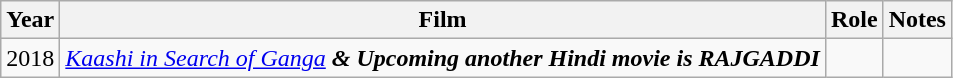<table class="wikitable sortable">
<tr>
<th>Year</th>
<th>Film</th>
<th>Role</th>
<th>Notes</th>
</tr>
<tr>
<td>2018</td>
<td><em><a href='#'>Kaashi in Search of Ganga</a><strong><em>  & Upcoming another Hindi movie is RAJGADDI<strong></td>
<td></td>
<td></td>
</tr>
</table>
